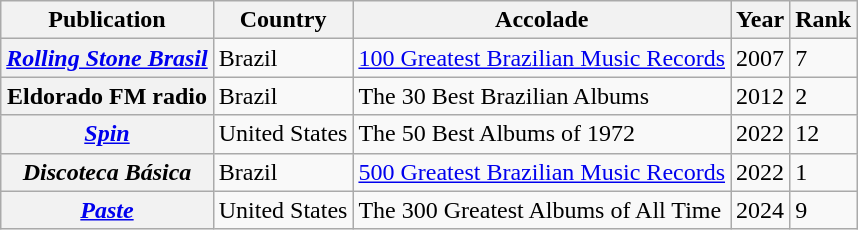<table class="wikitable plainrowheaders">
<tr>
<th>Publication</th>
<th>Country</th>
<th>Accolade</th>
<th>Year</th>
<th>Rank</th>
</tr>
<tr>
<th scope="row"><em><a href='#'>Rolling Stone Brasil</a></em></th>
<td>Brazil</td>
<td><a href='#'>100 Greatest Brazilian Music Records</a></td>
<td>2007</td>
<td>7</td>
</tr>
<tr>
<th scope="row">Eldorado FM radio</th>
<td>Brazil</td>
<td>The 30 Best Brazilian Albums</td>
<td>2012</td>
<td>2</td>
</tr>
<tr>
<th scope="row"><a href='#'><em>Spin</em></a></th>
<td>United States</td>
<td>The 50 Best Albums of 1972</td>
<td>2022</td>
<td>12</td>
</tr>
<tr>
<th scope="row"><em>Discoteca Básica</em></th>
<td>Brazil</td>
<td><a href='#'>500 Greatest Brazilian Music Records</a></td>
<td>2022</td>
<td>1</td>
</tr>
<tr>
<th scope="row"><a href='#'><em>Paste</em></a></th>
<td>United States</td>
<td>The 300 Greatest Albums of All Time</td>
<td>2024</td>
<td>9</td>
</tr>
</table>
